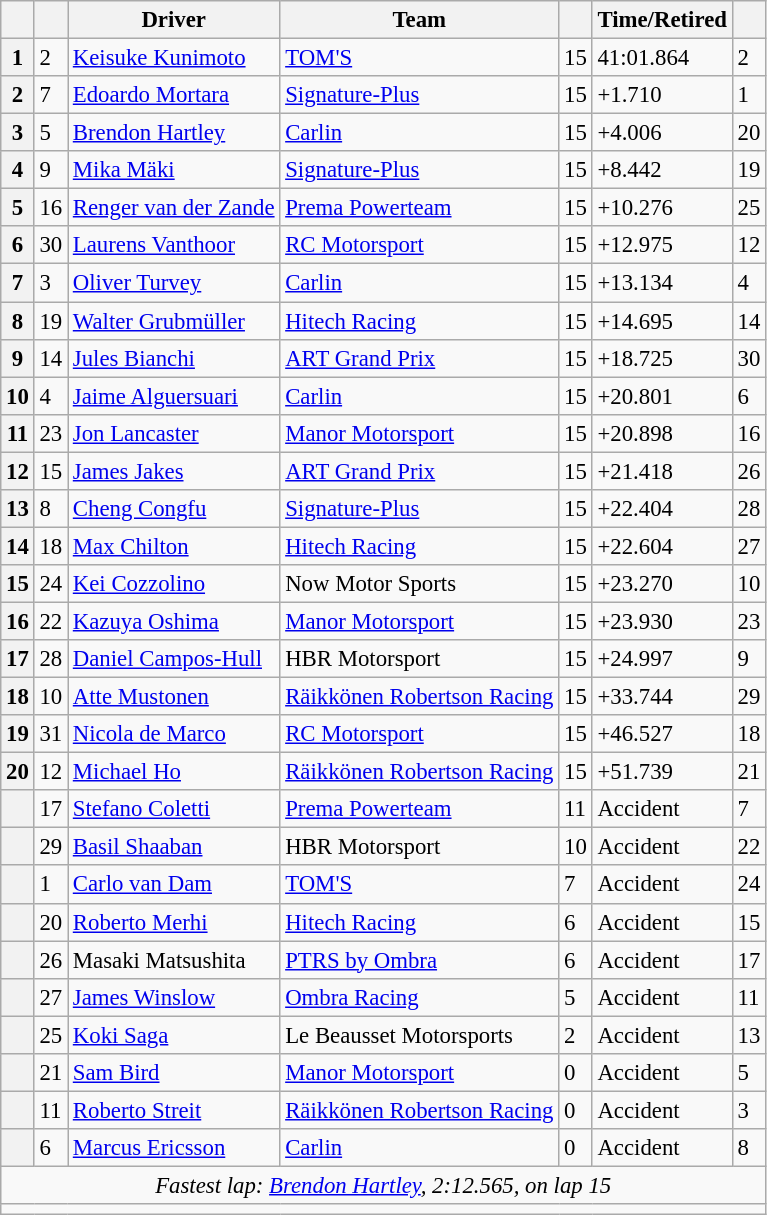<table class="wikitable" style="font-size: 95%;">
<tr>
<th scope="col"></th>
<th scope="col"></th>
<th scope="col">Driver</th>
<th scope="col">Team</th>
<th scope="col"></th>
<th scope="col">Time/Retired</th>
<th scope="col"></th>
</tr>
<tr>
<th scope="row">1</th>
<td>2</td>
<td> <a href='#'>Keisuke Kunimoto</a></td>
<td><a href='#'>TOM'S</a></td>
<td>15</td>
<td>41:01.864</td>
<td>2</td>
</tr>
<tr>
<th scope="row">2</th>
<td>7</td>
<td> <a href='#'>Edoardo Mortara</a></td>
<td><a href='#'>Signature-Plus</a></td>
<td>15</td>
<td>+1.710</td>
<td>1</td>
</tr>
<tr>
<th scope="row">3</th>
<td>5</td>
<td> <a href='#'>Brendon Hartley</a></td>
<td><a href='#'>Carlin</a></td>
<td>15</td>
<td>+4.006</td>
<td>20</td>
</tr>
<tr>
<th scope="row">4</th>
<td>9</td>
<td> <a href='#'>Mika Mäki</a></td>
<td><a href='#'>Signature-Plus</a></td>
<td>15</td>
<td>+8.442</td>
<td>19</td>
</tr>
<tr>
<th scope="row">5</th>
<td>16</td>
<td> <a href='#'>Renger van der Zande</a></td>
<td><a href='#'>Prema Powerteam</a></td>
<td>15</td>
<td>+10.276</td>
<td>25</td>
</tr>
<tr>
<th scope="row">6</th>
<td>30</td>
<td> <a href='#'>Laurens Vanthoor</a></td>
<td><a href='#'>RC Motorsport</a></td>
<td>15</td>
<td>+12.975</td>
<td>12</td>
</tr>
<tr>
<th scope="row">7</th>
<td>3</td>
<td> <a href='#'>Oliver Turvey</a></td>
<td><a href='#'>Carlin</a></td>
<td>15</td>
<td>+13.134</td>
<td>4</td>
</tr>
<tr>
<th scope="row">8</th>
<td>19</td>
<td> <a href='#'>Walter Grubmüller</a></td>
<td><a href='#'>Hitech Racing</a></td>
<td>15</td>
<td>+14.695</td>
<td>14</td>
</tr>
<tr>
<th scope="row">9</th>
<td>14</td>
<td> <a href='#'>Jules Bianchi</a></td>
<td><a href='#'>ART Grand Prix</a></td>
<td>15</td>
<td>+18.725</td>
<td>30</td>
</tr>
<tr>
<th scope="row">10</th>
<td>4</td>
<td> <a href='#'>Jaime Alguersuari</a></td>
<td><a href='#'>Carlin</a></td>
<td>15</td>
<td>+20.801</td>
<td>6</td>
</tr>
<tr>
<th scope="row">11</th>
<td>23</td>
<td> <a href='#'>Jon Lancaster</a></td>
<td><a href='#'>Manor Motorsport</a></td>
<td>15</td>
<td>+20.898</td>
<td>16</td>
</tr>
<tr>
<th scope="row">12</th>
<td>15</td>
<td> <a href='#'>James Jakes</a></td>
<td><a href='#'>ART Grand Prix</a></td>
<td>15</td>
<td>+21.418</td>
<td>26</td>
</tr>
<tr>
<th scope="row">13</th>
<td>8</td>
<td> <a href='#'>Cheng Congfu</a></td>
<td><a href='#'>Signature-Plus</a></td>
<td>15</td>
<td>+22.404</td>
<td>28</td>
</tr>
<tr>
<th scope="row">14</th>
<td>18</td>
<td> <a href='#'>Max Chilton</a></td>
<td><a href='#'>Hitech Racing</a></td>
<td>15</td>
<td>+22.604</td>
<td>27</td>
</tr>
<tr>
<th scope="row">15</th>
<td>24</td>
<td> <a href='#'>Kei Cozzolino</a></td>
<td>Now Motor Sports</td>
<td>15</td>
<td>+23.270</td>
<td>10</td>
</tr>
<tr>
<th scope="row">16</th>
<td>22</td>
<td> <a href='#'>Kazuya Oshima</a></td>
<td><a href='#'>Manor Motorsport</a></td>
<td>15</td>
<td>+23.930</td>
<td>23</td>
</tr>
<tr>
<th scope="row">17</th>
<td>28</td>
<td> <a href='#'>Daniel Campos-Hull</a></td>
<td>HBR Motorsport</td>
<td>15</td>
<td>+24.997</td>
<td>9</td>
</tr>
<tr>
<th scope="row">18</th>
<td>10</td>
<td> <a href='#'>Atte Mustonen</a></td>
<td><a href='#'>Räikkönen Robertson Racing</a></td>
<td>15</td>
<td>+33.744</td>
<td>29</td>
</tr>
<tr>
<th scope="row">19</th>
<td>31</td>
<td> <a href='#'>Nicola de Marco</a></td>
<td><a href='#'>RC Motorsport</a></td>
<td>15</td>
<td>+46.527</td>
<td>18</td>
</tr>
<tr>
<th scope="row">20</th>
<td>12</td>
<td> <a href='#'>Michael Ho</a></td>
<td><a href='#'>Räikkönen Robertson Racing</a></td>
<td>15</td>
<td>+51.739</td>
<td>21</td>
</tr>
<tr>
<th scope="row"></th>
<td>17</td>
<td> <a href='#'>Stefano Coletti</a></td>
<td><a href='#'>Prema Powerteam</a></td>
<td>11</td>
<td>Accident</td>
<td>7</td>
</tr>
<tr>
<th scope="row"></th>
<td>29</td>
<td> <a href='#'>Basil Shaaban</a></td>
<td>HBR Motorsport</td>
<td>10</td>
<td>Accident</td>
<td>22</td>
</tr>
<tr>
<th scope="row"></th>
<td>1</td>
<td> <a href='#'>Carlo van Dam</a></td>
<td><a href='#'>TOM'S</a></td>
<td>7</td>
<td>Accident</td>
<td>24</td>
</tr>
<tr>
<th scope="row"></th>
<td>20</td>
<td> <a href='#'>Roberto Merhi</a></td>
<td><a href='#'>Hitech Racing</a></td>
<td>6</td>
<td>Accident</td>
<td>15</td>
</tr>
<tr>
<th scope="row"></th>
<td>26</td>
<td> Masaki Matsushita</td>
<td><a href='#'>PTRS by Ombra</a></td>
<td>6</td>
<td>Accident</td>
<td>17</td>
</tr>
<tr>
<th scope="row"></th>
<td>27</td>
<td> <a href='#'>James Winslow</a></td>
<td><a href='#'>Ombra Racing</a></td>
<td>5</td>
<td>Accident</td>
<td>11</td>
</tr>
<tr>
<th scope="row"></th>
<td>25</td>
<td> <a href='#'>Koki Saga</a></td>
<td>Le Beausset Motorsports</td>
<td>2</td>
<td>Accident</td>
<td>13</td>
</tr>
<tr>
<th scope="row"></th>
<td>21</td>
<td> <a href='#'>Sam Bird</a></td>
<td><a href='#'>Manor Motorsport</a></td>
<td>0</td>
<td>Accident</td>
<td>5</td>
</tr>
<tr>
<th scope="row"></th>
<td>11</td>
<td> <a href='#'>Roberto Streit</a></td>
<td><a href='#'>Räikkönen Robertson Racing</a></td>
<td>0</td>
<td>Accident</td>
<td>3</td>
</tr>
<tr>
<th scope="row"></th>
<td>6</td>
<td> <a href='#'>Marcus Ericsson</a></td>
<td><a href='#'>Carlin</a></td>
<td>0</td>
<td>Accident</td>
<td>8</td>
</tr>
<tr>
<td colspan=7 align=center><em>Fastest lap: <a href='#'>Brendon Hartley</a>, 2:12.565,  on lap 15</em></td>
</tr>
<tr>
<td colspan=7></td>
</tr>
</table>
